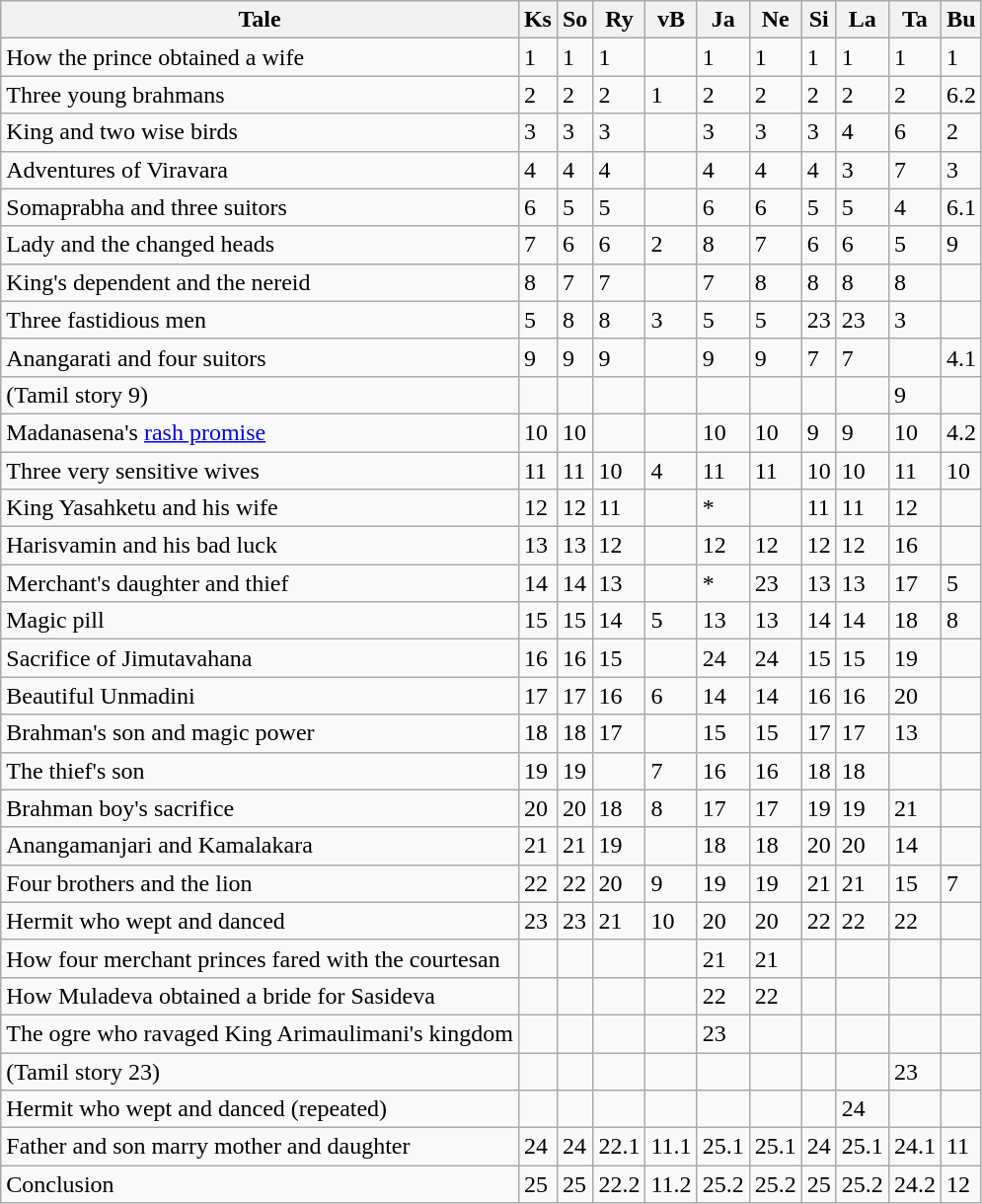<table class="wikitable sortable">
<tr>
<th class="unsortable">Tale</th>
<th><strong>Ks</strong></th>
<th><strong>So</strong></th>
<th><strong>Ry</strong></th>
<th><strong>vB</strong></th>
<th><strong>Ja</strong></th>
<th><strong>Ne</strong></th>
<th><strong>Si</strong></th>
<th><strong>La</strong></th>
<th><strong>Ta</strong></th>
<th><strong>Bu</strong></th>
</tr>
<tr>
<td>How the prince obtained a wife</td>
<td>1</td>
<td>1</td>
<td>1</td>
<td></td>
<td>1</td>
<td>1</td>
<td>1</td>
<td>1</td>
<td>1</td>
<td>1</td>
</tr>
<tr>
<td>Three young brahmans</td>
<td>2</td>
<td>2</td>
<td>2</td>
<td>1</td>
<td>2</td>
<td>2</td>
<td>2</td>
<td>2</td>
<td>2</td>
<td>6.2</td>
</tr>
<tr>
<td>King and two wise birds</td>
<td>3</td>
<td>3</td>
<td>3</td>
<td></td>
<td>3</td>
<td>3</td>
<td>3</td>
<td>4</td>
<td>6</td>
<td>2</td>
</tr>
<tr>
<td>Adventures of Viravara</td>
<td>4</td>
<td>4</td>
<td>4</td>
<td></td>
<td>4</td>
<td>4</td>
<td>4</td>
<td>3</td>
<td>7</td>
<td>3</td>
</tr>
<tr>
<td>Somaprabha and three suitors</td>
<td>6</td>
<td>5</td>
<td>5</td>
<td></td>
<td>6</td>
<td>6</td>
<td>5</td>
<td>5</td>
<td>4</td>
<td>6.1</td>
</tr>
<tr>
<td>Lady and the changed heads</td>
<td>7</td>
<td>6</td>
<td>6</td>
<td>2</td>
<td>8</td>
<td>7</td>
<td>6</td>
<td>6</td>
<td>5</td>
<td>9</td>
</tr>
<tr>
<td>King's dependent and the nereid</td>
<td>8</td>
<td>7</td>
<td>7</td>
<td></td>
<td>7</td>
<td>8</td>
<td>8</td>
<td>8</td>
<td>8</td>
<td></td>
</tr>
<tr>
<td>Three fastidious men</td>
<td>5</td>
<td>8</td>
<td>8</td>
<td>3</td>
<td>5</td>
<td>5</td>
<td>23</td>
<td>23</td>
<td>3</td>
<td></td>
</tr>
<tr>
<td>Anangarati and four suitors</td>
<td>9</td>
<td>9</td>
<td>9</td>
<td></td>
<td>9</td>
<td>9</td>
<td>7</td>
<td>7</td>
<td></td>
<td>4.1</td>
</tr>
<tr>
<td>(Tamil story 9)</td>
<td></td>
<td></td>
<td></td>
<td></td>
<td></td>
<td></td>
<td></td>
<td></td>
<td>9</td>
<td></td>
</tr>
<tr>
<td>Madanasena's <a href='#'>rash promise</a></td>
<td>10</td>
<td>10</td>
<td></td>
<td></td>
<td>10</td>
<td>10</td>
<td>9</td>
<td>9</td>
<td>10</td>
<td>4.2</td>
</tr>
<tr>
<td>Three very sensitive wives</td>
<td>11</td>
<td>11</td>
<td>10</td>
<td>4</td>
<td>11</td>
<td>11</td>
<td>10</td>
<td>10</td>
<td>11</td>
<td>10</td>
</tr>
<tr>
<td>King Yasahketu and his wife</td>
<td>12</td>
<td>12</td>
<td>11</td>
<td></td>
<td>*</td>
<td></td>
<td>11</td>
<td>11</td>
<td>12</td>
<td></td>
</tr>
<tr>
<td>Harisvamin and his bad luck</td>
<td>13</td>
<td>13</td>
<td>12</td>
<td></td>
<td>12</td>
<td>12</td>
<td>12</td>
<td>12</td>
<td>16</td>
<td></td>
</tr>
<tr>
<td>Merchant's daughter and thief</td>
<td>14</td>
<td>14</td>
<td>13</td>
<td></td>
<td>*</td>
<td>23</td>
<td>13</td>
<td>13</td>
<td>17</td>
<td>5</td>
</tr>
<tr>
<td>Magic pill</td>
<td>15</td>
<td>15</td>
<td>14</td>
<td>5</td>
<td>13</td>
<td>13</td>
<td>14</td>
<td>14</td>
<td>18</td>
<td>8</td>
</tr>
<tr>
<td>Sacrifice of Jimutavahana</td>
<td>16</td>
<td>16</td>
<td>15</td>
<td></td>
<td>24</td>
<td>24</td>
<td>15</td>
<td>15</td>
<td>19</td>
<td></td>
</tr>
<tr>
<td>Beautiful Unmadini</td>
<td>17</td>
<td>17</td>
<td>16</td>
<td>6</td>
<td>14</td>
<td>14</td>
<td>16</td>
<td>16</td>
<td>20</td>
<td></td>
</tr>
<tr>
<td>Brahman's son and magic power</td>
<td>18</td>
<td>18</td>
<td>17</td>
<td></td>
<td>15</td>
<td>15</td>
<td>17</td>
<td>17</td>
<td>13</td>
<td></td>
</tr>
<tr>
<td>The thief's son</td>
<td>19</td>
<td>19</td>
<td></td>
<td>7</td>
<td>16</td>
<td>16</td>
<td>18</td>
<td>18</td>
<td></td>
<td></td>
</tr>
<tr>
<td>Brahman boy's sacrifice</td>
<td>20</td>
<td>20</td>
<td>18</td>
<td>8</td>
<td>17</td>
<td>17</td>
<td>19</td>
<td>19</td>
<td>21</td>
<td></td>
</tr>
<tr>
<td>Anangamanjari and Kamalakara</td>
<td>21</td>
<td>21</td>
<td>19</td>
<td></td>
<td>18</td>
<td>18</td>
<td>20</td>
<td>20</td>
<td>14</td>
<td></td>
</tr>
<tr>
<td>Four brothers and the lion</td>
<td>22</td>
<td>22</td>
<td>20</td>
<td>9</td>
<td>19</td>
<td>19</td>
<td>21</td>
<td>21</td>
<td>15</td>
<td>7</td>
</tr>
<tr>
<td>Hermit who wept and danced</td>
<td>23</td>
<td>23</td>
<td>21</td>
<td>10</td>
<td>20</td>
<td>20</td>
<td>22</td>
<td>22</td>
<td>22</td>
<td></td>
</tr>
<tr>
<td>How four merchant princes fared with the courtesan</td>
<td></td>
<td></td>
<td></td>
<td></td>
<td>21</td>
<td>21</td>
<td></td>
<td></td>
<td></td>
<td></td>
</tr>
<tr>
<td>How Muladeva obtained a bride for Sasideva</td>
<td></td>
<td></td>
<td></td>
<td></td>
<td>22</td>
<td>22</td>
<td></td>
<td></td>
<td></td>
<td></td>
</tr>
<tr>
<td>The ogre who ravaged King Arimaulimani's kingdom</td>
<td></td>
<td></td>
<td></td>
<td></td>
<td>23</td>
<td></td>
<td></td>
<td></td>
<td></td>
<td></td>
</tr>
<tr>
<td>(Tamil story 23)</td>
<td></td>
<td></td>
<td></td>
<td></td>
<td></td>
<td></td>
<td></td>
<td></td>
<td>23</td>
<td></td>
</tr>
<tr>
<td>Hermit who wept and danced (repeated)</td>
<td></td>
<td></td>
<td></td>
<td></td>
<td></td>
<td></td>
<td></td>
<td>24</td>
<td></td>
<td></td>
</tr>
<tr>
<td>Father and son marry mother and daughter</td>
<td>24</td>
<td>24</td>
<td>22.1</td>
<td>11.1</td>
<td>25.1</td>
<td>25.1</td>
<td>24</td>
<td>25.1</td>
<td>24.1</td>
<td>11</td>
</tr>
<tr>
<td>Conclusion</td>
<td>25</td>
<td>25</td>
<td>22.2</td>
<td>11.2</td>
<td>25.2</td>
<td>25.2</td>
<td>25</td>
<td>25.2</td>
<td>24.2</td>
<td>12</td>
</tr>
</table>
